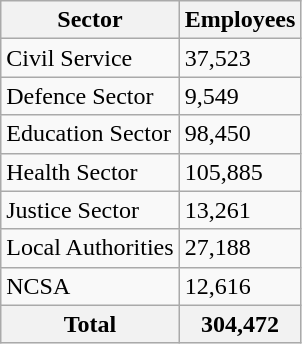<table class="wikitable sortable">
<tr>
<th>Sector</th>
<th>Employees</th>
</tr>
<tr>
<td>Civil Service</td>
<td>37,523</td>
</tr>
<tr>
<td>Defence Sector</td>
<td>9,549</td>
</tr>
<tr>
<td>Education Sector</td>
<td>98,450</td>
</tr>
<tr>
<td>Health Sector</td>
<td>105,885</td>
</tr>
<tr>
<td>Justice Sector</td>
<td>13,261</td>
</tr>
<tr>
<td>Local Authorities</td>
<td>27,188</td>
</tr>
<tr>
<td>NCSA</td>
<td>12,616</td>
</tr>
<tr>
<th>Total</th>
<th>304,472</th>
</tr>
</table>
